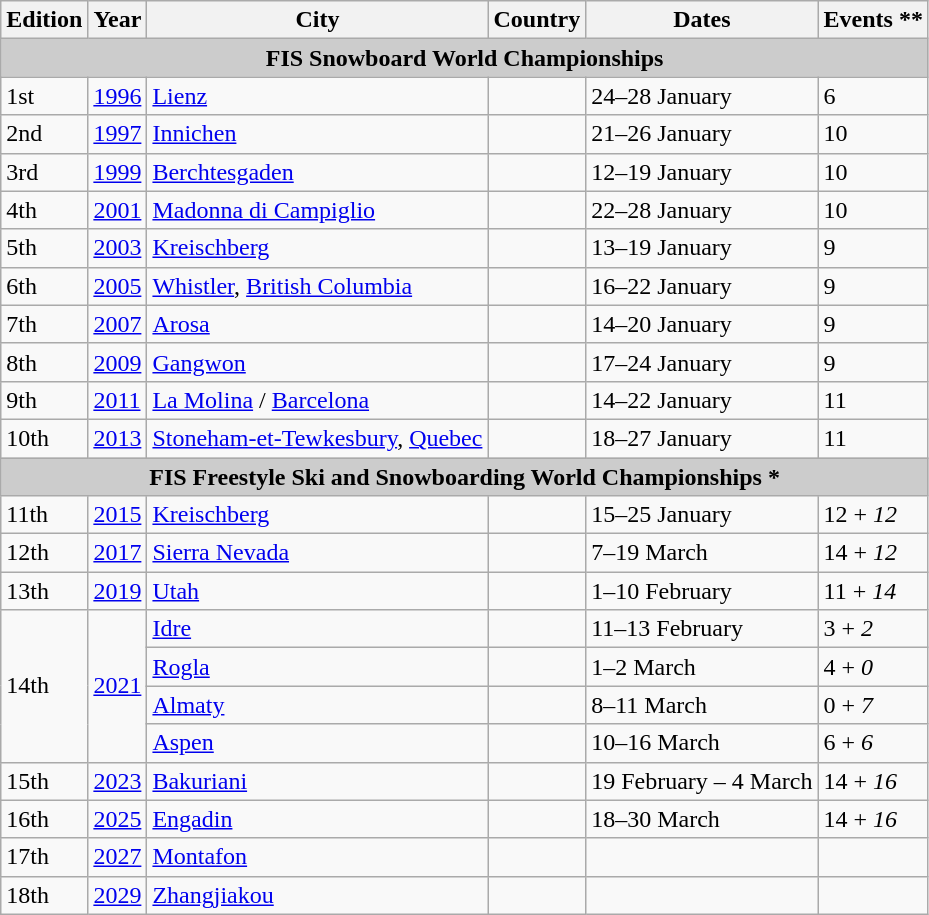<table class="wikitable">
<tr>
<th>Edition</th>
<th>Year</th>
<th>City</th>
<th>Country</th>
<th>Dates</th>
<th>Events **</th>
</tr>
<tr>
<td colspan="6" bgcolor="#cccccc"align=center><strong>FIS Snowboard World Championships</strong></td>
</tr>
<tr>
<td>1st</td>
<td><a href='#'>1996</a></td>
<td><a href='#'>Lienz</a></td>
<td></td>
<td>24–28 January</td>
<td>6</td>
</tr>
<tr>
<td>2nd</td>
<td><a href='#'>1997</a></td>
<td><a href='#'>Innichen</a></td>
<td></td>
<td>21–26 January</td>
<td>10</td>
</tr>
<tr>
<td>3rd</td>
<td><a href='#'>1999</a></td>
<td><a href='#'>Berchtesgaden</a></td>
<td></td>
<td>12–19 January</td>
<td>10</td>
</tr>
<tr>
<td>4th</td>
<td><a href='#'>2001</a></td>
<td><a href='#'>Madonna di Campiglio</a></td>
<td></td>
<td>22–28 January</td>
<td>10</td>
</tr>
<tr>
<td>5th</td>
<td><a href='#'>2003</a></td>
<td><a href='#'>Kreischberg</a></td>
<td></td>
<td>13–19 January</td>
<td>9</td>
</tr>
<tr>
<td>6th</td>
<td><a href='#'>2005</a></td>
<td><a href='#'>Whistler</a>, <a href='#'>British Columbia</a></td>
<td></td>
<td>16–22 January</td>
<td>9</td>
</tr>
<tr>
<td>7th</td>
<td><a href='#'>2007</a></td>
<td><a href='#'>Arosa</a></td>
<td></td>
<td>14–20 January</td>
<td>9</td>
</tr>
<tr>
<td>8th</td>
<td><a href='#'>2009</a></td>
<td><a href='#'>Gangwon</a></td>
<td></td>
<td>17–24 January</td>
<td>9</td>
</tr>
<tr>
<td>9th</td>
<td><a href='#'>2011</a></td>
<td><a href='#'>La Molina</a> / <a href='#'>Barcelona</a></td>
<td></td>
<td>14–22 January</td>
<td>11</td>
</tr>
<tr>
<td>10th</td>
<td><a href='#'>2013</a></td>
<td><a href='#'>Stoneham-et-Tewkesbury</a>, <a href='#'>Quebec</a></td>
<td></td>
<td>18–27 January</td>
<td>11</td>
</tr>
<tr>
<td colspan="6" bgcolor="#cccccc"align=center><strong>FIS Freestyle Ski and Snowboarding World Championships *</strong></td>
</tr>
<tr>
<td>11th</td>
<td><a href='#'>2015</a></td>
<td><a href='#'>Kreischberg</a></td>
<td></td>
<td>15–25 January</td>
<td>12 + <em>12</em></td>
</tr>
<tr>
<td>12th</td>
<td><a href='#'>2017</a></td>
<td><a href='#'>Sierra Nevada</a></td>
<td></td>
<td>7–19 March</td>
<td>14 + <em>12</em></td>
</tr>
<tr>
<td>13th</td>
<td><a href='#'>2019</a></td>
<td><a href='#'>Utah</a></td>
<td></td>
<td>1–10 February</td>
<td>11 + <em>14</em></td>
</tr>
<tr>
<td rowspan=4>14th</td>
<td rowspan=4><a href='#'>2021</a></td>
<td><a href='#'>Idre</a></td>
<td></td>
<td>11–13 February</td>
<td>3 + <em>2</em></td>
</tr>
<tr>
<td><a href='#'>Rogla</a></td>
<td></td>
<td>1–2 March</td>
<td>4 + <em>0</em></td>
</tr>
<tr>
<td><a href='#'>Almaty</a></td>
<td></td>
<td>8–11 March</td>
<td>0 + <em>7</em></td>
</tr>
<tr>
<td><a href='#'>Aspen</a></td>
<td></td>
<td>10–16 March</td>
<td>6 + <em>6</em></td>
</tr>
<tr>
<td>15th</td>
<td><a href='#'>2023</a></td>
<td><a href='#'>Bakuriani</a></td>
<td></td>
<td>19 February – 4 March</td>
<td>14 + <em>16</em></td>
</tr>
<tr>
<td>16th</td>
<td><a href='#'>2025</a></td>
<td><a href='#'>Engadin</a></td>
<td></td>
<td>18–30 March</td>
<td>14 + <em>16</em></td>
</tr>
<tr>
<td>17th</td>
<td><a href='#'>2027</a></td>
<td><a href='#'>Montafon</a></td>
<td></td>
<td></td>
<td></td>
</tr>
<tr>
<td>18th</td>
<td><a href='#'>2029</a></td>
<td><a href='#'>Zhangjiakou</a></td>
<td></td>
<td></td>
<td></td>
</tr>
</table>
